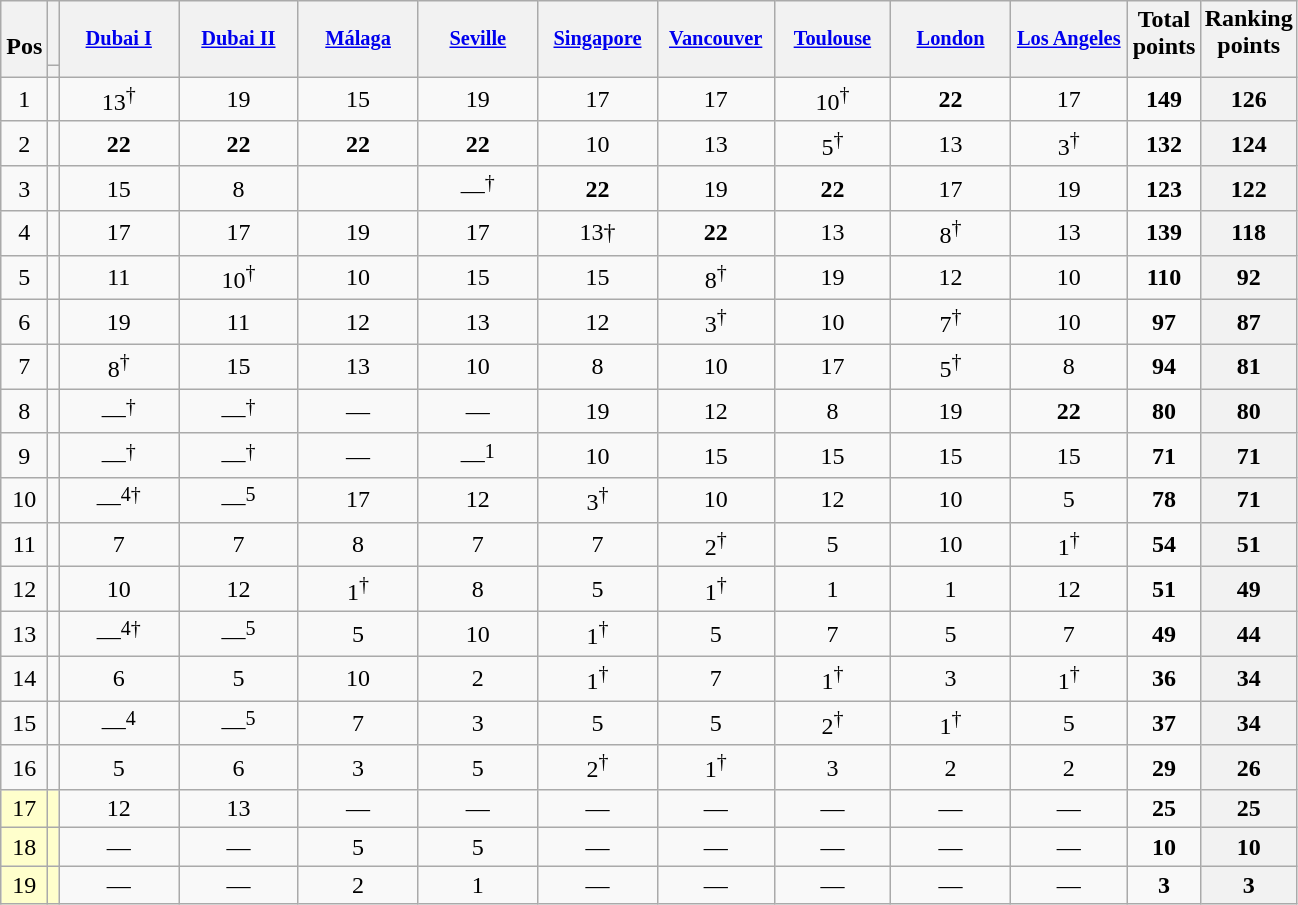<table class="wikitable sortable" style="text-align:center;">
<tr>
<th style="border-bottom:1px solid transparent;"><br>Pos</th>
<th></th>
<th style="vertical-align:top;width:5.5em;border-bottom:1px solid transparent;font-size:85%;padding:1px 2px;;"><br><a href='#'>Dubai I</a></th>
<th style="vertical-align:top;width:5.5em;border-bottom:1px solid transparent;font-size:85%;padding:1px 2px;;"><br><a href='#'>Dubai II</a></th>
<th style="vertical-align:top;width:5.5em;border-bottom:1px solid transparent;font-size:85%;padding:1px 2px;;"><br><a href='#'>Málaga</a></th>
<th style="vertical-align:top;width:5.5em;border-bottom:1px solid transparent;font-size:85%;padding:1px 2px;;"><br><a href='#'>Seville</a></th>
<th style="vertical-align:top;width:5.5em;border-bottom:1px solid transparent;font-size:85%;padding:1px 2px;;"><br><a href='#'>Singapore</a></th>
<th style="vertical-align:top;width:5.5em;border-bottom:1px solid transparent;font-size:85%;padding:1px 1px;;"><br><a href='#'>Vancouver</a></th>
<th style="vertical-align:top;width:5.5em;border-bottom:1px solid transparent;font-size:85%;padding:1px 1px;;"><br><a href='#'>Toulouse</a></th>
<th style="vertical-align:top;width:5.5em;border-bottom:1px solid transparent;font-size:85%;padding:1px 2px;;"><br><a href='#'>London</a></th>
<th style="vertical-align:top;width:5.5em;border-bottom:1px solid transparent;font-size:85%;padding:1px 1px;;"><br><a href='#'>Los Angeles</a></th>
<th style="vertical-align:top;border-bottom:1px solid transparent;pa5;">Total<br>points</th>
<th style="vertical-align:top;border-bottom:1px solid transparent;padding:2px;">Ranking<br>points</th>
</tr>
<tr style="line-height:8px;">
<th style="border-top:1px solid transparent;"></th>
<th style="border-top:1px solid transparent;"></th>
<th data-sort-type="number" style="border-top:1px solid transparent;"></th>
<th data-sort-type="number" style="border-top:1px solid transparent;"></th>
<th data-sort-type="number" style="border-top:1px solid transparent;"></th>
<th data-sort-type="number" style="border-top:1px solid transparent;"></th>
<th data-sort-type="number" style="border-top:1px solid transparent;"></th>
<th data-sort-type="number" style="border-top:1px solid transparent;"></th>
<th data-sort-type="number" style="border-top:1px solid transparent;"></th>
<th data-sort-type="number" style="border-top:1px solid transparent;"></th>
<th data-sort-type="number" style="border-top:1px solid transparent;"></th>
<th data-sort-type="number" style="border-top:1px solid transparent;"></th>
<th data-sort-type="number" style="border-top:1px solid transparent;"></th>
</tr>
<tr>
<td>1</td>
<td align="left"></td>
<td>13<sup>†</sup></td>
<td>19</td>
<td>15</td>
<td>19</td>
<td>17</td>
<td>17</td>
<td>10<sup>†</sup></td>
<td><strong>22</strong></td>
<td>17</td>
<td><strong>149</strong></td>
<th>126</th>
</tr>
<tr>
<td>2</td>
<td align="left"></td>
<td><strong>22</strong></td>
<td><strong>22</strong></td>
<td><strong>22</strong></td>
<td><strong>22</strong></td>
<td>10</td>
<td>13</td>
<td>5<sup>†</sup></td>
<td>13</td>
<td>3<sup>†</sup></td>
<td><strong>132</strong></td>
<th>124</th>
</tr>
<tr>
<td>3</td>
<td align="left"></td>
<td>15</td>
<td>8</td>
<td></td>
<td>—<sup>†</sup></td>
<td><strong>22</strong></td>
<td>19</td>
<td><strong>22</strong></td>
<td>17</td>
<td>19</td>
<td><strong>123</strong></td>
<th>122</th>
</tr>
<tr>
<td>4</td>
<td align="left"></td>
<td>17</td>
<td>17</td>
<td>19</td>
<td>17</td>
<td>13†</td>
<td><strong>22</strong></td>
<td>13</td>
<td>8<sup>†</sup></td>
<td>13</td>
<td><strong>139</strong></td>
<th>118</th>
</tr>
<tr>
<td>5</td>
<td align="left"></td>
<td>11</td>
<td>10<sup>†</sup></td>
<td>10</td>
<td>15</td>
<td>15</td>
<td>8<sup>†</sup></td>
<td>19</td>
<td>12</td>
<td>10</td>
<td><strong>110</strong></td>
<th>92</th>
</tr>
<tr>
<td>6</td>
<td align="left"></td>
<td>19</td>
<td>11</td>
<td>12</td>
<td>13</td>
<td>12</td>
<td>3<sup>†</sup></td>
<td>10</td>
<td>7<sup>†</sup></td>
<td>10</td>
<td><strong>97</strong></td>
<th>87</th>
</tr>
<tr>
<td>7</td>
<td align="left"></td>
<td>8<sup>†</sup></td>
<td>15</td>
<td>13</td>
<td>10</td>
<td>8</td>
<td>10</td>
<td>17</td>
<td>5<sup>†</sup></td>
<td>8</td>
<td><strong>94</strong></td>
<th>81</th>
</tr>
<tr>
<td>8</td>
<td align="left"></td>
<td>—<sup>†</sup></td>
<td>—<sup>†</sup></td>
<td>—</td>
<td>—</td>
<td>19</td>
<td>12</td>
<td>8</td>
<td>19</td>
<td><strong>22</strong></td>
<td><strong>80</strong></td>
<th>80</th>
</tr>
<tr>
<td>9</td>
<td align="left"></td>
<td>—<sup>†</sup></td>
<td>—<sup>†</sup></td>
<td>—</td>
<td>—<sup>1</sup></td>
<td>10</td>
<td>15</td>
<td>15</td>
<td>15</td>
<td>15</td>
<td><strong>71</strong></td>
<th>71</th>
</tr>
<tr>
<td>10</td>
<td align="left"></td>
<td>—<sup>4†</sup></td>
<td>—<sup>5</sup></td>
<td>17</td>
<td>12</td>
<td>3<sup>†</sup></td>
<td>10</td>
<td>12</td>
<td>10</td>
<td>5</td>
<td><strong>78</strong></td>
<th>71</th>
</tr>
<tr>
<td>11</td>
<td align="left"></td>
<td>7</td>
<td>7</td>
<td>8</td>
<td>7</td>
<td>7</td>
<td>2<sup>†</sup></td>
<td>5</td>
<td>10</td>
<td>1<sup>†</sup></td>
<td><strong>54</strong></td>
<th>51</th>
</tr>
<tr>
<td>12</td>
<td align="left"></td>
<td>10</td>
<td>12</td>
<td>1<sup>†</sup></td>
<td>8</td>
<td>5</td>
<td>1<sup>†</sup></td>
<td>1</td>
<td>1</td>
<td>12</td>
<td><strong>51</strong></td>
<th>49</th>
</tr>
<tr>
<td>13</td>
<td align="left"></td>
<td>—<sup>4†</sup></td>
<td>—<sup>5</sup></td>
<td>5</td>
<td>10</td>
<td>1<sup>†</sup></td>
<td>5</td>
<td>7</td>
<td>5</td>
<td>7</td>
<td><strong>49</strong></td>
<th>44</th>
</tr>
<tr>
<td>14</td>
<td align="left"></td>
<td>6</td>
<td>5</td>
<td>10</td>
<td>2</td>
<td>1<sup>†</sup></td>
<td>7</td>
<td>1<sup>†</sup></td>
<td>3</td>
<td>1<sup>†</sup></td>
<td><strong>36</strong></td>
<th>34</th>
</tr>
<tr>
<td>15</td>
<td align="left"></td>
<td>—<sup>4</sup></td>
<td>—<sup>5</sup></td>
<td>7</td>
<td>3</td>
<td>5</td>
<td>5</td>
<td>2<sup>†</sup></td>
<td>1<sup>†</sup></td>
<td>5</td>
<td><strong>37</strong></td>
<th>34</th>
</tr>
<tr>
<td>16</td>
<td align="left"></td>
<td>5</td>
<td>6</td>
<td>3</td>
<td>5</td>
<td>2<sup>†</sup></td>
<td>1<sup>†</sup></td>
<td>3</td>
<td>2</td>
<td>2</td>
<td><strong>29</strong></td>
<th>26</th>
</tr>
<tr>
<td bgcolor=#ffc>17</td>
<td align="left" bgcolor=#ffc></td>
<td>12</td>
<td>13</td>
<td>—</td>
<td>—</td>
<td>—</td>
<td>—</td>
<td>—</td>
<td>—</td>
<td>—</td>
<td><strong>25</strong></td>
<th>25</th>
</tr>
<tr>
<td bgcolor=#ffc>18</td>
<td align="left" bgcolor=#ffc></td>
<td>—</td>
<td>—</td>
<td>5</td>
<td>5</td>
<td>—</td>
<td>—</td>
<td>—</td>
<td>—</td>
<td>—</td>
<td><strong>10</strong></td>
<th>10</th>
</tr>
<tr>
<td bgcolor=#ffc>19</td>
<td align="left" bgcolor=#ffc></td>
<td>—</td>
<td>—</td>
<td>2</td>
<td>1</td>
<td>—</td>
<td>—</td>
<td>—</td>
<td>—</td>
<td>—</td>
<td><strong>3</strong></td>
<th>3</th>
</tr>
</table>
